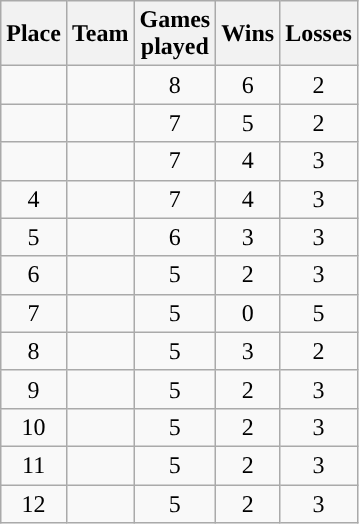<table class="wikitable" style="text-align:center;">
<tr>
<th>Place</th>
<th>Team</th>
<th>Games<br>played</th>
<th>Wins</th>
<th>Losses</th>
</tr>
<tr>
<td></td>
<td align=left></td>
<td>8</td>
<td>6</td>
<td>2</td>
</tr>
<tr>
<td></td>
<td align=left></td>
<td>7</td>
<td>5</td>
<td>2</td>
</tr>
<tr>
<td></td>
<td align=left></td>
<td>7</td>
<td>4</td>
<td>3</td>
</tr>
<tr>
<td>4</td>
<td align=left></td>
<td>7</td>
<td>4</td>
<td>3</td>
</tr>
<tr>
<td>5</td>
<td align=left></td>
<td>6</td>
<td>3</td>
<td>3</td>
</tr>
<tr>
<td>6</td>
<td align=left></td>
<td>5</td>
<td>2</td>
<td>3</td>
</tr>
<tr>
<td>7</td>
<td align=left></td>
<td>5</td>
<td>0</td>
<td>5</td>
</tr>
<tr>
<td>8</td>
<td align=left></td>
<td>5</td>
<td>3</td>
<td>2</td>
</tr>
<tr>
<td>9</td>
<td align=left></td>
<td>5</td>
<td>2</td>
<td>3</td>
</tr>
<tr>
<td>10</td>
<td align=left></td>
<td>5</td>
<td>2</td>
<td>3</td>
</tr>
<tr>
<td>11</td>
<td align=left></td>
<td>5</td>
<td>2</td>
<td>3</td>
</tr>
<tr>
<td>12</td>
<td align=left></td>
<td>5</td>
<td>2</td>
<td>3</td>
</tr>
</table>
